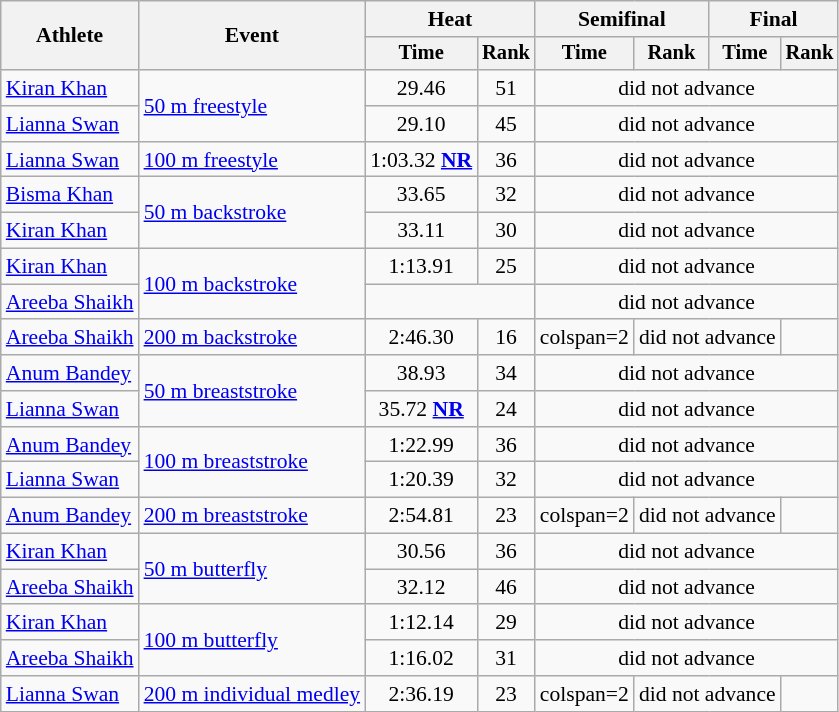<table class=wikitable style=font-size:90%>
<tr>
<th rowspan=2>Athlete</th>
<th rowspan=2>Event</th>
<th colspan=2>Heat</th>
<th colspan=2>Semifinal</th>
<th colspan=2>Final</th>
</tr>
<tr style=font-size:95%>
<th>Time</th>
<th>Rank</th>
<th>Time</th>
<th>Rank</th>
<th>Time</th>
<th>Rank</th>
</tr>
<tr align=center>
<td align=left><a href='#'>Kiran Khan</a></td>
<td align=left rowspan=2><a href='#'>50 m freestyle</a></td>
<td>29.46</td>
<td>51</td>
<td colspan=4>did not advance</td>
</tr>
<tr align=center>
<td align=left><a href='#'>Lianna Swan</a></td>
<td>29.10</td>
<td>45</td>
<td colspan=4>did not advance</td>
</tr>
<tr align=center>
<td align=left><a href='#'>Lianna Swan</a></td>
<td align=left><a href='#'>100 m freestyle</a></td>
<td>1:03.32 <strong><a href='#'>NR</a></strong></td>
<td>36</td>
<td colspan=4>did not advance</td>
</tr>
<tr align=center>
<td align=left><a href='#'>Bisma Khan</a></td>
<td align=left rowspan=2><a href='#'>50 m backstroke</a></td>
<td>33.65</td>
<td>32</td>
<td colspan=4>did not advance</td>
</tr>
<tr align=center>
<td align=left><a href='#'>Kiran Khan</a></td>
<td>33.11</td>
<td>30</td>
<td colspan=4>did not advance</td>
</tr>
<tr align=center>
<td align=left><a href='#'>Kiran Khan</a></td>
<td align=left rowspan=2><a href='#'>100 m backstroke</a></td>
<td>1:13.91</td>
<td>25</td>
<td colspan=4>did not advance</td>
</tr>
<tr align=center>
<td align=left><a href='#'>Areeba Shaikh</a></td>
<td colspan=2></td>
<td colspan=4>did not advance</td>
</tr>
<tr align=center>
<td align=left><a href='#'>Areeba Shaikh</a></td>
<td align=left><a href='#'>200 m backstroke</a></td>
<td>2:46.30</td>
<td>16</td>
<td>colspan=2 </td>
<td colspan=2>did not advance</td>
</tr>
<tr align=center>
<td align=left><a href='#'>Anum Bandey</a></td>
<td align=left rowspan=2><a href='#'>50 m breaststroke</a></td>
<td>38.93</td>
<td>34</td>
<td colspan=4>did not advance</td>
</tr>
<tr align=center>
<td align=left><a href='#'>Lianna Swan</a></td>
<td>35.72 <strong><a href='#'>NR</a></strong></td>
<td>24</td>
<td colspan=4>did not advance</td>
</tr>
<tr align=center>
<td align=left><a href='#'>Anum Bandey</a></td>
<td align=left rowspan=2><a href='#'>100 m breaststroke</a></td>
<td>1:22.99</td>
<td>36</td>
<td colspan=4>did not advance</td>
</tr>
<tr align=center>
<td align=left><a href='#'>Lianna Swan</a></td>
<td>1:20.39</td>
<td>32</td>
<td colspan=4>did not advance</td>
</tr>
<tr align=center>
<td align=left><a href='#'>Anum Bandey</a></td>
<td align=left><a href='#'>200 m breaststroke</a></td>
<td>2:54.81</td>
<td>23</td>
<td>colspan=2 </td>
<td colspan=2>did not advance</td>
</tr>
<tr align=center>
<td align=left><a href='#'>Kiran Khan</a></td>
<td align=left rowspan=2><a href='#'>50 m butterfly</a></td>
<td>30.56</td>
<td>36</td>
<td colspan=4>did not advance</td>
</tr>
<tr align=center>
<td align=left><a href='#'>Areeba Shaikh</a></td>
<td>32.12</td>
<td>46</td>
<td colspan=4>did not advance</td>
</tr>
<tr align=center>
<td align=left><a href='#'>Kiran Khan</a></td>
<td align=left rowspan=2><a href='#'>100 m butterfly</a></td>
<td>1:12.14</td>
<td>29</td>
<td colspan=4>did not advance</td>
</tr>
<tr align=center>
<td align=left><a href='#'>Areeba Shaikh</a></td>
<td>1:16.02</td>
<td>31</td>
<td colspan=4>did not advance</td>
</tr>
<tr align=center>
<td align=left><a href='#'>Lianna Swan</a></td>
<td align=left><a href='#'>200 m individual medley</a></td>
<td>2:36.19</td>
<td>23</td>
<td>colspan=2 </td>
<td colspan=2>did not advance</td>
</tr>
</table>
